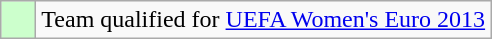<table class="wikitable">
<tr>
<td style="background:#cfc;">    </td>
<td>Team qualified for <a href='#'>UEFA Women's Euro 2013</a></td>
</tr>
</table>
